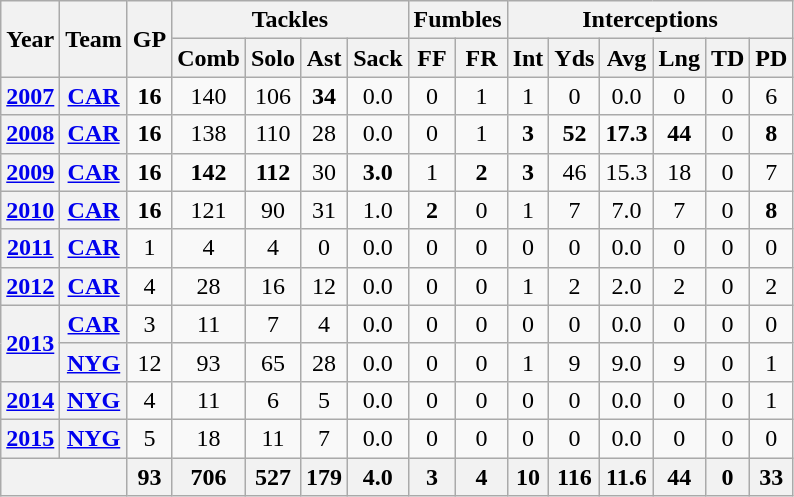<table class="wikitable" style="text-align:center">
<tr>
<th rowspan="2">Year</th>
<th rowspan="2">Team</th>
<th rowspan="2">GP</th>
<th colspan="4">Tackles</th>
<th colspan="2">Fumbles</th>
<th colspan="6">Interceptions</th>
</tr>
<tr>
<th>Comb</th>
<th>Solo</th>
<th>Ast</th>
<th>Sack</th>
<th>FF</th>
<th>FR</th>
<th>Int</th>
<th>Yds</th>
<th>Avg</th>
<th>Lng</th>
<th>TD</th>
<th>PD</th>
</tr>
<tr>
<th><a href='#'>2007</a></th>
<th><a href='#'>CAR</a></th>
<td><strong>16</strong></td>
<td>140</td>
<td>106</td>
<td><strong>34</strong></td>
<td>0.0</td>
<td>0</td>
<td>1</td>
<td>1</td>
<td>0</td>
<td>0.0</td>
<td>0</td>
<td>0</td>
<td>6</td>
</tr>
<tr>
<th><a href='#'>2008</a></th>
<th><a href='#'>CAR</a></th>
<td><strong>16</strong></td>
<td>138</td>
<td>110</td>
<td>28</td>
<td>0.0</td>
<td>0</td>
<td>1</td>
<td><strong>3</strong></td>
<td><strong>52</strong></td>
<td><strong>17.3</strong></td>
<td><strong>44</strong></td>
<td>0</td>
<td><strong>8</strong></td>
</tr>
<tr>
<th><a href='#'>2009</a></th>
<th><a href='#'>CAR</a></th>
<td><strong>16</strong></td>
<td><strong>142</strong></td>
<td><strong>112</strong></td>
<td>30</td>
<td><strong>3.0</strong></td>
<td>1</td>
<td><strong>2</strong></td>
<td><strong>3</strong></td>
<td>46</td>
<td>15.3</td>
<td>18</td>
<td>0</td>
<td>7</td>
</tr>
<tr>
<th><a href='#'>2010</a></th>
<th><a href='#'>CAR</a></th>
<td><strong>16</strong></td>
<td>121</td>
<td>90</td>
<td>31</td>
<td>1.0</td>
<td><strong>2</strong></td>
<td>0</td>
<td>1</td>
<td>7</td>
<td>7.0</td>
<td>7</td>
<td>0</td>
<td><strong>8</strong></td>
</tr>
<tr>
<th><a href='#'>2011</a></th>
<th><a href='#'>CAR</a></th>
<td>1</td>
<td>4</td>
<td>4</td>
<td>0</td>
<td>0.0</td>
<td>0</td>
<td>0</td>
<td>0</td>
<td>0</td>
<td>0.0</td>
<td>0</td>
<td>0</td>
<td>0</td>
</tr>
<tr>
<th><a href='#'>2012</a></th>
<th><a href='#'>CAR</a></th>
<td>4</td>
<td>28</td>
<td>16</td>
<td>12</td>
<td>0.0</td>
<td>0</td>
<td>0</td>
<td>1</td>
<td>2</td>
<td>2.0</td>
<td>2</td>
<td>0</td>
<td>2</td>
</tr>
<tr>
<th rowspan="2"><a href='#'>2013</a></th>
<th><a href='#'>CAR</a></th>
<td>3</td>
<td>11</td>
<td>7</td>
<td>4</td>
<td>0.0</td>
<td>0</td>
<td>0</td>
<td>0</td>
<td>0</td>
<td>0.0</td>
<td>0</td>
<td>0</td>
<td>0</td>
</tr>
<tr>
<th><a href='#'>NYG</a></th>
<td>12</td>
<td>93</td>
<td>65</td>
<td>28</td>
<td>0.0</td>
<td>0</td>
<td>0</td>
<td>1</td>
<td>9</td>
<td>9.0</td>
<td>9</td>
<td>0</td>
<td>1</td>
</tr>
<tr>
<th><a href='#'>2014</a></th>
<th><a href='#'>NYG</a></th>
<td>4</td>
<td>11</td>
<td>6</td>
<td>5</td>
<td>0.0</td>
<td>0</td>
<td>0</td>
<td>0</td>
<td>0</td>
<td>0.0</td>
<td>0</td>
<td>0</td>
<td>1</td>
</tr>
<tr>
<th><a href='#'>2015</a></th>
<th><a href='#'>NYG</a></th>
<td>5</td>
<td>18</td>
<td>11</td>
<td>7</td>
<td>0.0</td>
<td>0</td>
<td>0</td>
<td>0</td>
<td>0</td>
<td>0.0</td>
<td>0</td>
<td>0</td>
<td>0</td>
</tr>
<tr>
<th colspan="2"></th>
<th>93</th>
<th>706</th>
<th>527</th>
<th>179</th>
<th>4.0</th>
<th>3</th>
<th>4</th>
<th>10</th>
<th>116</th>
<th>11.6</th>
<th>44</th>
<th>0</th>
<th>33</th>
</tr>
</table>
